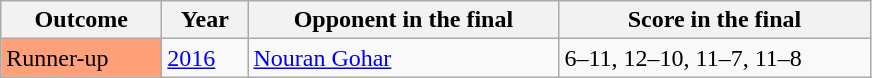<table class="sortable wikitable">
<tr>
<th width="100">Outcome</th>
<th width="50">Year</th>
<th width="200">Opponent in the final</th>
<th width="200">Score in the final</th>
</tr>
<tr>
<td bgcolor="ffa07a">Runner-up</td>
<td><a href='#'>2016</a></td>
<td> <a href='#'>Nouran Gohar</a></td>
<td>6–11, 12–10, 11–7, 11–8</td>
</tr>
</table>
